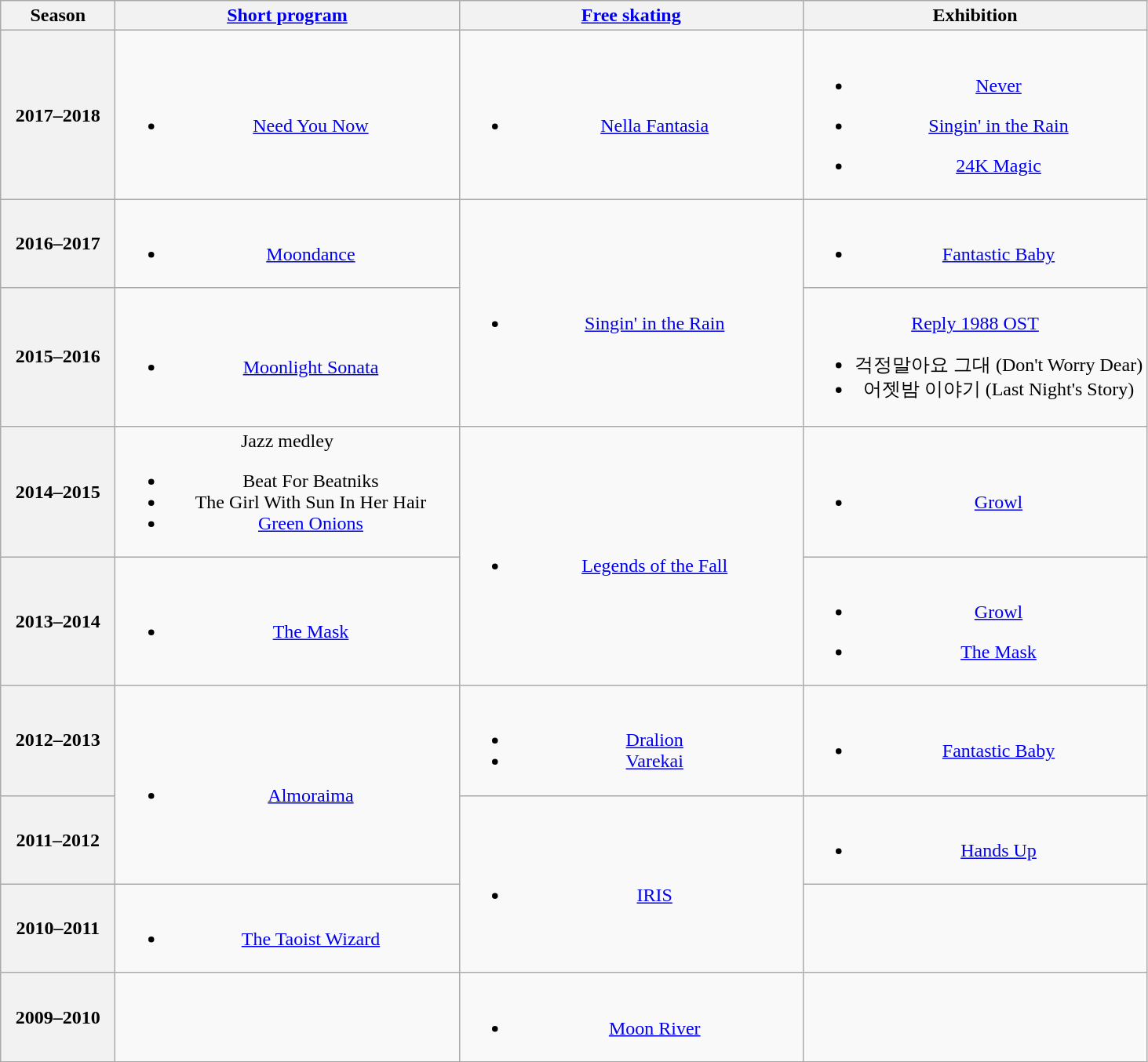<table class="wikitable" style="text-align:center">
<tr>
<th width="10%">Season</th>
<th width="30%"><a href='#'>Short program</a></th>
<th width="30%"><a href='#'>Free skating</a></th>
<th width="30%">Exhibition</th>
</tr>
<tr>
<th>2017–2018 <br> </th>
<td><br><ul><li><a href='#'>Need You Now</a> <br> </li></ul></td>
<td><br><ul><li><a href='#'>Nella Fantasia</a> <br> </li></ul></td>
<td><br><ul><li><a href='#'>Never</a> <br></li></ul><ul><li><a href='#'>Singin' in the Rain</a> <br></li></ul><ul><li><a href='#'>24K Magic</a> <br> </li></ul></td>
</tr>
<tr>
<th>2016–2017 <br> </th>
<td><br><ul><li><a href='#'>Moondance</a> <br> </li></ul></td>
<td rowspan=2><br><ul><li><a href='#'>Singin' in the Rain</a> <br> </li></ul></td>
<td><br><ul><li><a href='#'>Fantastic Baby</a> <br> </li></ul></td>
</tr>
<tr>
<th>2015–2016 <br> </th>
<td><br><ul><li><a href='#'>Moonlight Sonata</a> <br> </li></ul></td>
<td><br>
<a href='#'>Reply 1988 OST</a><ul><li>걱정말아요 그대 (Don't Worry Dear) <br> </li><li>어젯밤 이야기 (Last Night's Story) <br> </li></ul></td>
</tr>
<tr>
<th>2014–2015 <br> </th>
<td>Jazz medley<br><ul><li>Beat For Beatniks <br> </li><li>The Girl With Sun In Her Hair <br> </li><li><a href='#'>Green Onions</a> <br> </li></ul></td>
<td rowspan=2><br><ul><li><a href='#'>Legends of the Fall</a> <br></li></ul></td>
<td><br><ul><li><a href='#'>Growl</a> <br></li></ul></td>
</tr>
<tr>
<th>2013–2014 <br> </th>
<td><br><ul><li><a href='#'>The Mask</a> <br></li></ul></td>
<td><br><ul><li><a href='#'>Growl</a> <br></li></ul><ul><li><a href='#'>The Mask</a> <br></li></ul></td>
</tr>
<tr>
<th>2012–2013 <br> </th>
<td rowspan=2><br><ul><li><a href='#'>Almoraima</a> <br></li></ul></td>
<td><br><ul><li><a href='#'>Dralion</a></li><li><a href='#'>Varekai</a> <br></li></ul></td>
<td><br><ul><li><a href='#'>Fantastic Baby</a> <br></li></ul></td>
</tr>
<tr>
<th>2011–2012</th>
<td rowspan=2><br><ul><li><a href='#'>IRIS</a><br></li></ul></td>
<td><br><ul><li><a href='#'>Hands Up</a> <br></li></ul></td>
</tr>
<tr>
<th>2010–2011</th>
<td><br><ul><li><a href='#'>The Taoist Wizard</a></li></ul></td>
<td></td>
</tr>
<tr>
<th>2009–2010</th>
<td></td>
<td><br><ul><li><a href='#'>Moon River</a> <br></li></ul></td>
<td></td>
</tr>
</table>
